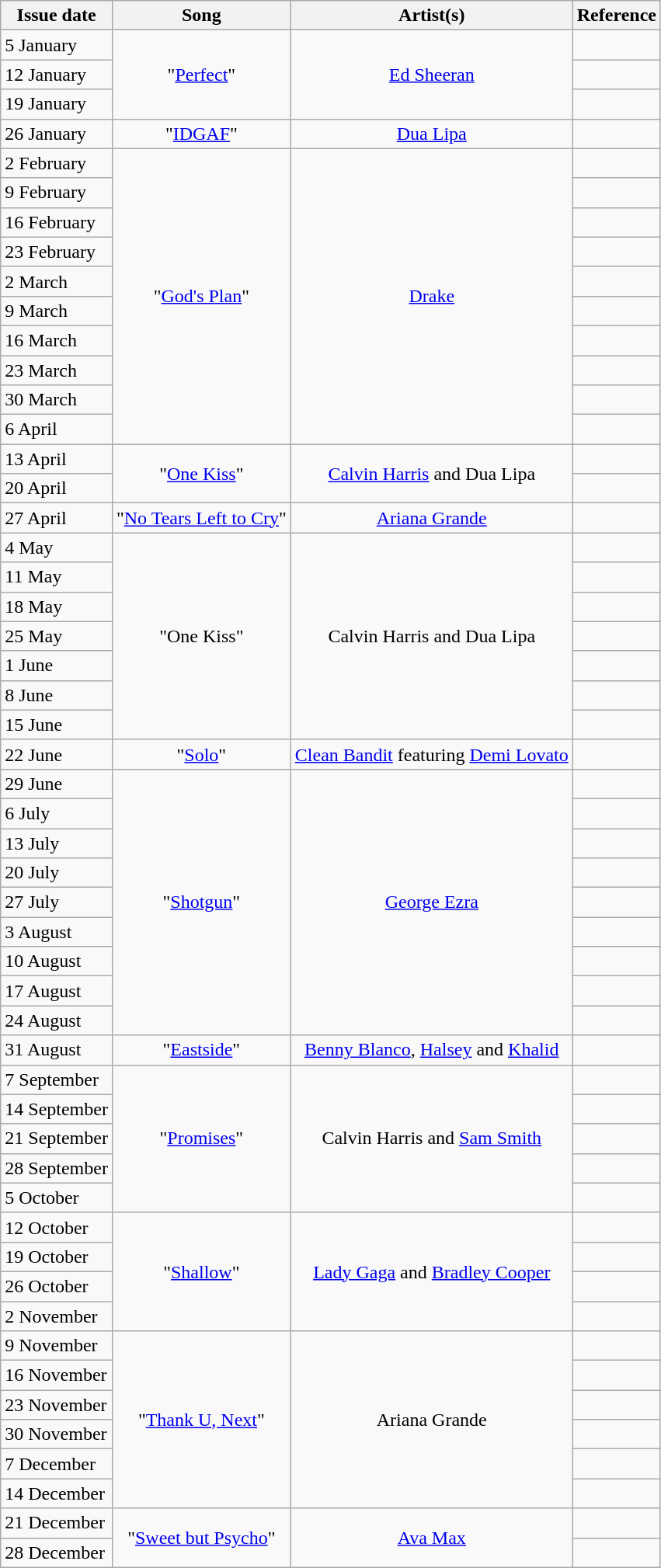<table class="wikitable">
<tr>
<th>Issue date</th>
<th>Song</th>
<th>Artist(s)</th>
<th>Reference</th>
</tr>
<tr>
<td>5 January</td>
<td align="center" rowspan="3">"<a href='#'>Perfect</a>"</td>
<td align="center" rowspan="3"><a href='#'>Ed Sheeran</a></td>
<td align="center"></td>
</tr>
<tr>
<td>12 January</td>
<td align="center"></td>
</tr>
<tr>
<td>19 January</td>
<td align="center"></td>
</tr>
<tr>
<td>26 January</td>
<td align="center">"<a href='#'>IDGAF</a>"</td>
<td align="center"><a href='#'>Dua Lipa</a></td>
<td align="center"></td>
</tr>
<tr>
<td>2 February</td>
<td align="center" rowspan="10">"<a href='#'>God's Plan</a>"</td>
<td align="center" rowspan="10"><a href='#'>Drake</a></td>
<td align="center"></td>
</tr>
<tr>
<td>9 February</td>
<td align="center"></td>
</tr>
<tr>
<td>16 February</td>
<td align="center"></td>
</tr>
<tr>
<td>23 February</td>
<td align="center"></td>
</tr>
<tr>
<td>2 March</td>
<td align="center"></td>
</tr>
<tr>
<td>9 March</td>
<td align="center"></td>
</tr>
<tr>
<td>16 March</td>
<td align="center"></td>
</tr>
<tr>
<td>23 March</td>
<td align="center"></td>
</tr>
<tr>
<td>30 March</td>
<td align="center"></td>
</tr>
<tr>
<td>6 April</td>
<td align="center"></td>
</tr>
<tr>
<td>13 April</td>
<td align="center" rowspan="2">"<a href='#'>One Kiss</a>"</td>
<td align="center" rowspan="2"><a href='#'>Calvin Harris</a> and Dua Lipa</td>
<td align="center"></td>
</tr>
<tr>
<td>20 April</td>
<td align="center"></td>
</tr>
<tr>
<td>27 April</td>
<td align="center">"<a href='#'>No Tears Left to Cry</a>"</td>
<td align="center"><a href='#'>Ariana Grande</a></td>
<td align="center"></td>
</tr>
<tr>
<td>4 May</td>
<td align="center" rowspan="7">"One Kiss"</td>
<td align="center" rowspan="7">Calvin Harris and Dua Lipa</td>
<td align="center"></td>
</tr>
<tr>
<td>11 May</td>
<td align="center"></td>
</tr>
<tr>
<td>18 May</td>
<td align="center"></td>
</tr>
<tr>
<td>25 May</td>
<td align="center"></td>
</tr>
<tr>
<td>1 June</td>
<td align="center"></td>
</tr>
<tr>
<td>8 June</td>
<td align="center"></td>
</tr>
<tr>
<td>15 June</td>
<td align="center"></td>
</tr>
<tr>
<td>22 June</td>
<td align="center">"<a href='#'>Solo</a>"</td>
<td align="center"><a href='#'>Clean Bandit</a> featuring <a href='#'>Demi Lovato</a></td>
<td align="center"></td>
</tr>
<tr>
<td>29 June</td>
<td align="center" rowspan="9">"<a href='#'>Shotgun</a>"</td>
<td align="center" rowspan="9"><a href='#'>George Ezra</a></td>
<td align="center"></td>
</tr>
<tr>
<td>6 July</td>
<td align="center"></td>
</tr>
<tr>
<td>13 July</td>
<td align="center"></td>
</tr>
<tr>
<td>20 July</td>
<td align="center"></td>
</tr>
<tr>
<td>27 July</td>
<td align="center"></td>
</tr>
<tr>
<td>3 August</td>
<td align="center"></td>
</tr>
<tr>
<td>10 August</td>
<td align="center"></td>
</tr>
<tr>
<td>17 August</td>
<td align="center"></td>
</tr>
<tr>
<td>24 August</td>
<td align="center"></td>
</tr>
<tr>
<td>31 August</td>
<td align="center">"<a href='#'>Eastside</a>"</td>
<td align="center"><a href='#'>Benny Blanco</a>, <a href='#'>Halsey</a> and <a href='#'>Khalid</a></td>
<td align="center"></td>
</tr>
<tr>
<td>7 September</td>
<td align="center" rowspan="5">"<a href='#'>Promises</a>"</td>
<td align="center" rowspan="5">Calvin Harris and <a href='#'>Sam Smith</a></td>
<td align="center"></td>
</tr>
<tr>
<td>14 September</td>
<td align="center"></td>
</tr>
<tr>
<td>21 September</td>
<td align="center"></td>
</tr>
<tr>
<td>28 September</td>
<td align="center"></td>
</tr>
<tr>
<td>5 October</td>
<td align="center"></td>
</tr>
<tr>
<td>12 October</td>
<td align="center" rowspan="4">"<a href='#'>Shallow</a>"</td>
<td align="center" rowspan="4"><a href='#'>Lady Gaga</a> and <a href='#'>Bradley Cooper</a></td>
<td align="center"></td>
</tr>
<tr>
<td>19 October</td>
<td align="center"></td>
</tr>
<tr>
<td>26 October</td>
<td align="center"></td>
</tr>
<tr>
<td>2 November</td>
<td align="center"></td>
</tr>
<tr>
<td>9 November</td>
<td align="center" rowspan="6">"<a href='#'>Thank U, Next</a>"</td>
<td align="center" rowspan="6">Ariana Grande</td>
<td align="center"></td>
</tr>
<tr>
<td>16 November</td>
<td align="center"></td>
</tr>
<tr>
<td>23 November</td>
<td align="center"></td>
</tr>
<tr>
<td>30 November</td>
<td align="center"></td>
</tr>
<tr>
<td>7 December</td>
<td align="center"></td>
</tr>
<tr>
<td>14 December</td>
<td align="center"></td>
</tr>
<tr>
<td>21 December</td>
<td align="center" rowspan="2">"<a href='#'>Sweet but Psycho</a>"</td>
<td align="center" rowspan="2"><a href='#'>Ava Max</a></td>
<td align="center"></td>
</tr>
<tr>
<td>28 December</td>
<td align="center"></td>
</tr>
</table>
